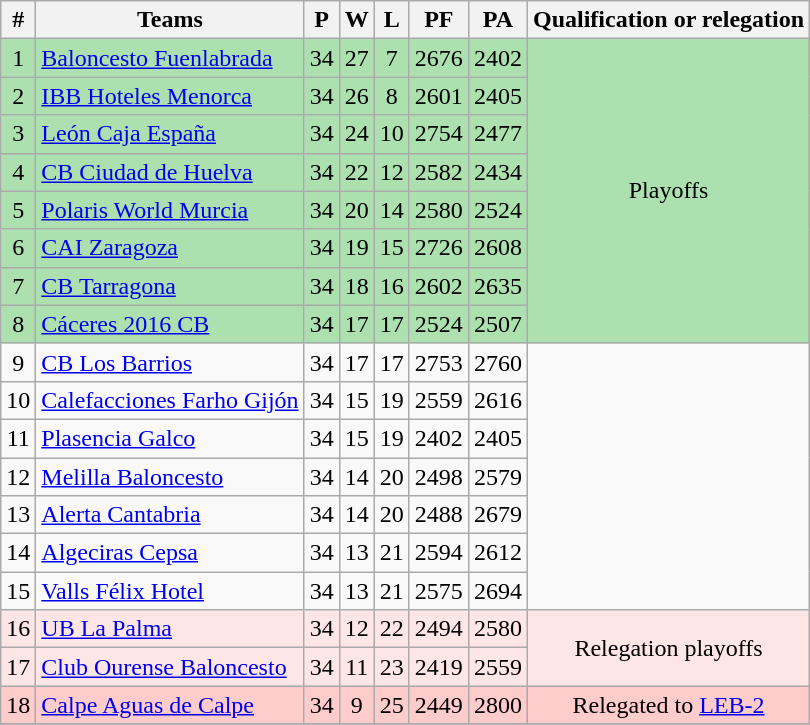<table class="wikitable" style="text-align: center;">
<tr>
<th>#</th>
<th>Teams</th>
<th>P</th>
<th>W</th>
<th>L</th>
<th>PF</th>
<th>PA</th>
<th>Qualification or relegation</th>
</tr>
<tr style="background:#ACE1AF;">
<td>1</td>
<td align=left><a href='#'>Baloncesto Fuenlabrada</a></td>
<td>34</td>
<td>27</td>
<td>7</td>
<td>2676</td>
<td>2402</td>
<td rowspan=8>Playoffs</td>
</tr>
<tr style="background:#ACE1AF;">
<td>2</td>
<td align=left><a href='#'>IBB Hoteles Menorca</a></td>
<td>34</td>
<td>26</td>
<td>8</td>
<td>2601</td>
<td>2405</td>
</tr>
<tr style="background:#ACE1AF;">
<td>3</td>
<td align=left><a href='#'>León Caja España</a></td>
<td>34</td>
<td>24</td>
<td>10</td>
<td>2754</td>
<td>2477</td>
</tr>
<tr style="background:#ACE1AF;">
<td>4</td>
<td align=left><a href='#'>CB Ciudad de Huelva</a></td>
<td>34</td>
<td>22</td>
<td>12</td>
<td>2582</td>
<td>2434</td>
</tr>
<tr style="background:#ACE1AF;">
<td>5</td>
<td align=left><a href='#'>Polaris World Murcia</a></td>
<td>34</td>
<td>20</td>
<td>14</td>
<td>2580</td>
<td>2524</td>
</tr>
<tr style="background:#ACE1AF;">
<td>6</td>
<td align=left><a href='#'>CAI Zaragoza</a></td>
<td>34</td>
<td>19</td>
<td>15</td>
<td>2726</td>
<td>2608</td>
</tr>
<tr style="background:#ACE1AF;">
<td>7</td>
<td align=left><a href='#'>CB Tarragona</a></td>
<td>34</td>
<td>18</td>
<td>16</td>
<td>2602</td>
<td>2635</td>
</tr>
<tr style="background:#ACE1AF;">
<td>8</td>
<td align=left><a href='#'>Cáceres 2016 CB</a></td>
<td>34</td>
<td>17</td>
<td>17</td>
<td>2524</td>
<td>2507</td>
</tr>
<tr>
<td>9</td>
<td align=left><a href='#'>CB Los Barrios</a></td>
<td>34</td>
<td>17</td>
<td>17</td>
<td>2753</td>
<td>2760</td>
</tr>
<tr>
<td>10</td>
<td align=left><a href='#'>Calefacciones Farho Gijón</a></td>
<td>34</td>
<td>15</td>
<td>19</td>
<td>2559</td>
<td>2616</td>
</tr>
<tr>
<td>11</td>
<td align=left><a href='#'>Plasencia Galco</a></td>
<td>34</td>
<td>15</td>
<td>19</td>
<td>2402</td>
<td>2405</td>
</tr>
<tr>
<td>12</td>
<td align=left><a href='#'>Melilla Baloncesto</a></td>
<td>34</td>
<td>14</td>
<td>20</td>
<td>2498</td>
<td>2579</td>
</tr>
<tr>
<td>13</td>
<td align=left><a href='#'>Alerta Cantabria</a></td>
<td>34</td>
<td>14</td>
<td>20</td>
<td>2488</td>
<td>2679</td>
</tr>
<tr>
<td>14</td>
<td align=left><a href='#'>Algeciras Cepsa</a></td>
<td>34</td>
<td>13</td>
<td>21</td>
<td>2594</td>
<td>2612</td>
</tr>
<tr>
<td>15</td>
<td align=left><a href='#'>Valls Félix Hotel</a></td>
<td>34</td>
<td>13</td>
<td>21</td>
<td>2575</td>
<td>2694</td>
</tr>
<tr style="background:#FFE6E6;">
<td>16</td>
<td align=left><a href='#'>UB La Palma</a></td>
<td>34</td>
<td>12</td>
<td>22</td>
<td>2494</td>
<td>2580</td>
<td rowspan=2>Relegation playoffs</td>
</tr>
<tr style="background:#FFE6E6;">
<td>17</td>
<td align=left><a href='#'>Club Ourense Baloncesto</a></td>
<td>34</td>
<td>11</td>
<td>23</td>
<td>2419</td>
<td>2559</td>
</tr>
<tr style="background:#FFCCCC;">
<td>18</td>
<td align=left><a href='#'>Calpe Aguas de Calpe</a></td>
<td>34</td>
<td>9</td>
<td>25</td>
<td>2449</td>
<td>2800</td>
<td>Relegated to <a href='#'>LEB-2</a></td>
</tr>
<tr>
</tr>
</table>
